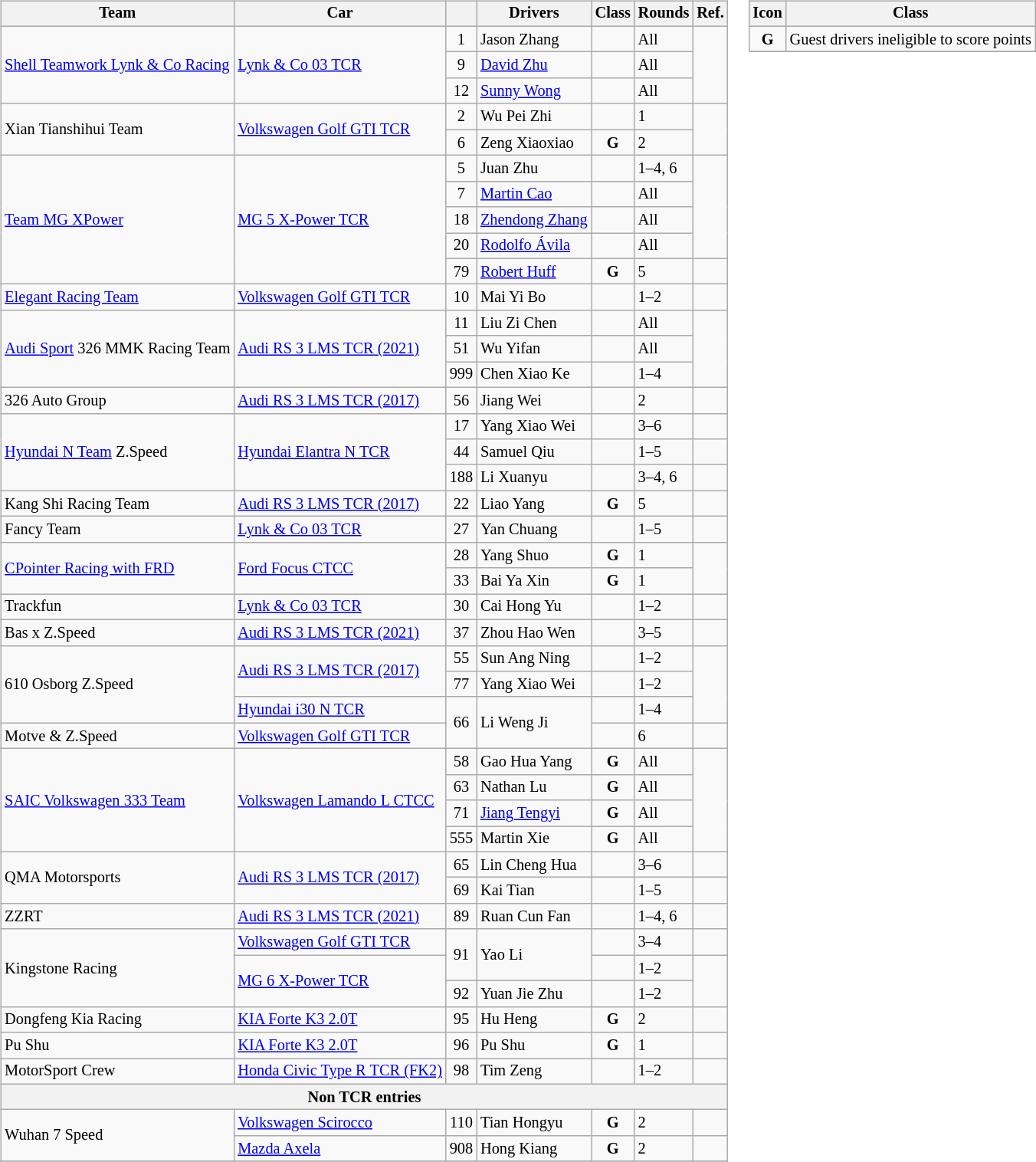<table>
<tr>
<td><br><table class="wikitable" style="font-size: 85%;">
<tr>
<th>Team</th>
<th>Car</th>
<th></th>
<th>Drivers</th>
<th>Class</th>
<th>Rounds</th>
<th>Ref.</th>
</tr>
<tr>
<td rowspan="3"> <a href='#'>Shell Teamwork Lynk & Co Racing</a></td>
<td rowspan="3"><a href='#'>Lynk & Co 03 TCR</a></td>
<td style="text-align:center">1</td>
<td> Jason Zhang</td>
<td style="text-align:center"></td>
<td>All</td>
<td rowspan="3" style="text-align:center"></td>
</tr>
<tr>
<td style="text-align:center">9</td>
<td> <a href='#'>David Zhu</a></td>
<td style="text-align:center"></td>
<td>All</td>
</tr>
<tr>
<td style="text-align:center">12</td>
<td> <a href='#'>Sunny Wong</a></td>
<td style="text-align:center"></td>
<td>All</td>
</tr>
<tr>
<td rowspan="2"> Xian Tianshihui Team</td>
<td rowspan="2"><a href='#'>Volkswagen Golf GTI TCR</a></td>
<td style="text-align:center">2</td>
<td> Wu Pei Zhi</td>
<td style="text-align:center"></td>
<td>1</td>
<td rowspan="2" style="text-align:center"></td>
</tr>
<tr>
<td style="text-align:center">6</td>
<td> Zeng Xiaoxiao</td>
<td style="text-align:center"><strong><span>G</span></strong></td>
<td>2</td>
</tr>
<tr>
<td rowspan="5"> <a href='#'>Team MG XPower</a></td>
<td rowspan="5"><a href='#'>MG 5 X-Power TCR</a></td>
<td style="text-align:center">5</td>
<td> Juan Zhu</td>
<td style="text-align:center"></td>
<td>1–4, 6</td>
<td rowspan="4" style="text-align:center"></td>
</tr>
<tr>
<td style="text-align:center">7</td>
<td> <a href='#'>Martin Cao</a></td>
<td style="text-align:center"></td>
<td>All</td>
</tr>
<tr>
<td style="text-align:center">18</td>
<td> <a href='#'>Zhendong Zhang</a></td>
<td style="text-align:center"></td>
<td>All</td>
</tr>
<tr>
<td style="text-align:center">20</td>
<td> <a href='#'>Rodolfo Ávila</a></td>
<td style="text-align:center"></td>
<td>All</td>
</tr>
<tr>
<td style="text-align:center">79</td>
<td> <a href='#'>Robert Huff</a></td>
<td style="text-align:center"><strong><span>G</span></strong></td>
<td>5</td>
<td rowspan="1" style="text-align:center"></td>
</tr>
<tr>
<td> <a href='#'>Elegant Racing Team</a></td>
<td><a href='#'>Volkswagen Golf GTI TCR</a></td>
<td style="text-align:center">10</td>
<td> Mai Yi Bo</td>
<td style="text-align:center"></td>
<td>1–2</td>
<td style="text-align:center"></td>
</tr>
<tr>
<td rowspan="3"> <a href='#'>Audi Sport</a> 326 MMK Racing Team</td>
<td rowspan="3"><a href='#'>Audi RS 3 LMS TCR (2021)</a></td>
<td style="text-align:center">11</td>
<td> Liu Zi Chen</td>
<td style="text-align:center"></td>
<td>All</td>
<td rowspan="3" style="text-align:center"></td>
</tr>
<tr>
<td style="text-align:center">51</td>
<td> Wu Yifan</td>
<td style="text-align:center"></td>
<td>All</td>
</tr>
<tr>
<td style="text-align:center">999</td>
<td> Chen Xiao Ke</td>
<td style="text-align:center"></td>
<td>1–4</td>
</tr>
<tr>
<td> 326 Auto Group</td>
<td><a href='#'>Audi RS 3 LMS TCR (2017)</a></td>
<td style="text-align:center">56</td>
<td> Jiang Wei</td>
<td style="text-align:center"></td>
<td>2</td>
<td style="text-align:center"></td>
</tr>
<tr>
<td rowspan="3"> <a href='#'>Hyundai N Team</a> Z.Speed</td>
<td rowspan="3"><a href='#'>Hyundai Elantra N TCR</a></td>
<td style="text-align:center">17</td>
<td> Yang Xiao Wei</td>
<td></td>
<td>3–6</td>
<td></td>
</tr>
<tr>
<td style="text-align:center">44</td>
<td> Samuel Qiu</td>
<td></td>
<td>1–5</td>
<td></td>
</tr>
<tr>
<td style="text-align:center">188</td>
<td> Li Xuanyu</td>
<td></td>
<td>3–4, 6</td>
<td></td>
</tr>
<tr>
<td> Kang Shi Racing Team</td>
<td><a href='#'>Audi RS 3 LMS TCR (2017)</a></td>
<td style="text-align:center">22</td>
<td> Liao Yang</td>
<td style="text-align:center"><strong><span>G</span></strong></td>
<td>5</td>
<td style="text-align:center"></td>
</tr>
<tr>
<td> Fancy Team</td>
<td><a href='#'>Lynk & Co 03 TCR</a></td>
<td style="text-align:center">27</td>
<td> Yan Chuang</td>
<td style="text-align:center"></td>
<td>1–5</td>
<td style="text-align:center"></td>
</tr>
<tr>
<td rowspan="2"> <a href='#'>CPointer Racing with FRD</a></td>
<td rowspan="2"><a href='#'>Ford Focus CTCC</a></td>
<td style="text-align:center">28</td>
<td> Yang Shuo</td>
<td style="text-align:center"><strong><span>G</span></strong></td>
<td>1</td>
<td rowspan="2" style="text-align:center"></td>
</tr>
<tr>
<td style="text-align:center">33</td>
<td> Bai Ya Xin</td>
<td style="text-align:center"><strong><span>G</span></strong></td>
<td>1</td>
</tr>
<tr>
<td> Trackfun</td>
<td><a href='#'>Lynk & Co 03 TCR</a></td>
<td style="text-align:center">30</td>
<td> Cai Hong Yu</td>
<td style="text-align:center"></td>
<td>1–2</td>
<td style="text-align:center"></td>
</tr>
<tr>
<td> Bas x Z.Speed</td>
<td><a href='#'>Audi RS 3 LMS TCR (2021)</a></td>
<td style="text-align:center">37</td>
<td> Zhou Hao Wen</td>
<td style="text-align:center"></td>
<td>3–5</td>
<td style="text-align:center"></td>
</tr>
<tr>
<td rowspan="3"> 610 Osborg Z.Speed</td>
<td rowspan="2"><a href='#'>Audi RS 3 LMS TCR (2017)</a></td>
<td style="text-align:center">55</td>
<td> Sun Ang Ning</td>
<td style="text-align:center"></td>
<td>1–2</td>
<td rowspan="3" style="text-align:center"></td>
</tr>
<tr>
<td style="text-align:center">77</td>
<td> Yang Xiao Wei</td>
<td style="text-align:center"></td>
<td>1–2</td>
</tr>
<tr>
<td><a href='#'>Hyundai i30 N TCR</a></td>
<td rowspan="2" style="text-align:center">66</td>
<td rowspan="2"> Li Weng Ji</td>
<td style="text-align:center"></td>
<td>1–4</td>
</tr>
<tr>
<td> Motve & Z.Speed</td>
<td><a href='#'>Volkswagen Golf GTI TCR</a></td>
<td></td>
<td>6</td>
<td></td>
</tr>
<tr>
<td rowspan="4"> <a href='#'>SAIC Volkswagen 333 Team</a></td>
<td rowspan="4"><a href='#'>Volkswagen Lamando L CTCC</a></td>
<td style="text-align:center">58</td>
<td> Gao Hua Yang</td>
<td style="text-align:center"><strong><span>G</span></strong></td>
<td>All</td>
<td rowspan="4" style="text-align:center"></td>
</tr>
<tr>
<td style="text-align:center">63</td>
<td> Nathan Lu</td>
<td style="text-align:center"><strong><span>G</span></strong></td>
<td>All</td>
</tr>
<tr>
<td style="text-align:center">71</td>
<td> <a href='#'>Jiang Tengyi</a></td>
<td style="text-align:center"><strong><span>G</span></strong></td>
<td>All</td>
</tr>
<tr>
<td style="text-align:center">555</td>
<td> Martin Xie</td>
<td style="text-align:center"><strong><span>G</span></strong></td>
<td>All</td>
</tr>
<tr>
<td rowspan="2"> QMA Motorsports</td>
<td rowspan="2"><a href='#'>Audi RS 3 LMS TCR (2017)</a></td>
<td style="text-align:center">65</td>
<td> Lin Cheng Hua</td>
<td style="text-align:center"></td>
<td>3–6</td>
<td style="text-align:center"></td>
</tr>
<tr>
<td style="text-align:center">69</td>
<td> Kai Tian</td>
<td style="text-align:center"></td>
<td>1–5</td>
<td style="text-align:center"></td>
</tr>
<tr>
<td> ZZRT</td>
<td><a href='#'>Audi RS 3 LMS TCR (2021)</a></td>
<td style="text-align:center">89</td>
<td> Ruan Cun Fan</td>
<td style="text-align:center"></td>
<td>1–4, 6</td>
<td style="text-align:center"></td>
</tr>
<tr>
<td rowspan="3"> Kingstone Racing</td>
<td><a href='#'>Volkswagen Golf GTI TCR</a></td>
<td rowspan="2" style="text-align:center">91</td>
<td rowspan="2"> Yao Li</td>
<td></td>
<td>3–4</td>
<td></td>
</tr>
<tr>
<td rowspan="2"><a href='#'>MG 6 X-Power TCR</a></td>
<td style="text-align:center"></td>
<td>1–2</td>
<td rowspan="2" style="text-align:center"></td>
</tr>
<tr>
<td style="text-align:center">92</td>
<td> Yuan Jie Zhu</td>
<td style="text-align:center"></td>
<td>1–2</td>
</tr>
<tr>
<td> Dongfeng Kia Racing</td>
<td><a href='#'>KIA Forte K3 2.0T</a></td>
<td style="text-align:center">95</td>
<td> Hu Heng</td>
<td style="text-align:center"><strong><span>G</span></strong></td>
<td>2</td>
<td style="text-align:center"></td>
</tr>
<tr>
<td> Pu Shu</td>
<td><a href='#'>KIA Forte K3 2.0T</a></td>
<td style="text-align:center">96</td>
<td> Pu Shu</td>
<td style="text-align:center"><strong><span>G</span></strong></td>
<td>1</td>
<td style="text-align:center"></td>
</tr>
<tr>
<td> MotorSport Crew</td>
<td><a href='#'>Honda Civic Type R TCR (FK2)</a></td>
<td style="text-align:center">98</td>
<td> Tim Zeng</td>
<td style="text-align:center"></td>
<td>1–2</td>
<td style="text-align:center"></td>
</tr>
<tr>
<th colspan=7>Non TCR entries</th>
</tr>
<tr>
<td rowspan="2"> Wuhan 7 Speed</td>
<td><a href='#'>Volkswagen Scirocco</a></td>
<td style="text-align:center">110</td>
<td> Tian Hongyu</td>
<td style="text-align:center"><strong><span>G</span></strong></td>
<td>2</td>
<td style="text-align:center"></td>
</tr>
<tr>
<td><a href='#'>Mazda Axela</a></td>
<td style="text-align:center">908</td>
<td> Hong Kiang</td>
<td style="text-align:center"><strong><span>G</span></strong></td>
<td>2</td>
<td style="text-align:center"></td>
</tr>
<tr>
</tr>
</table>
</td>
<td style="vertical-align:top"><br><table class="wikitable" style="font-size: 85%;">
<tr>
<th>Icon</th>
<th>Class</th>
</tr>
<tr>
<td style="text-align:center"><strong><span>G</span></strong></td>
<td>Guest drivers ineligible to score points</td>
</tr>
<tr>
</tr>
</table>
</td>
</tr>
</table>
